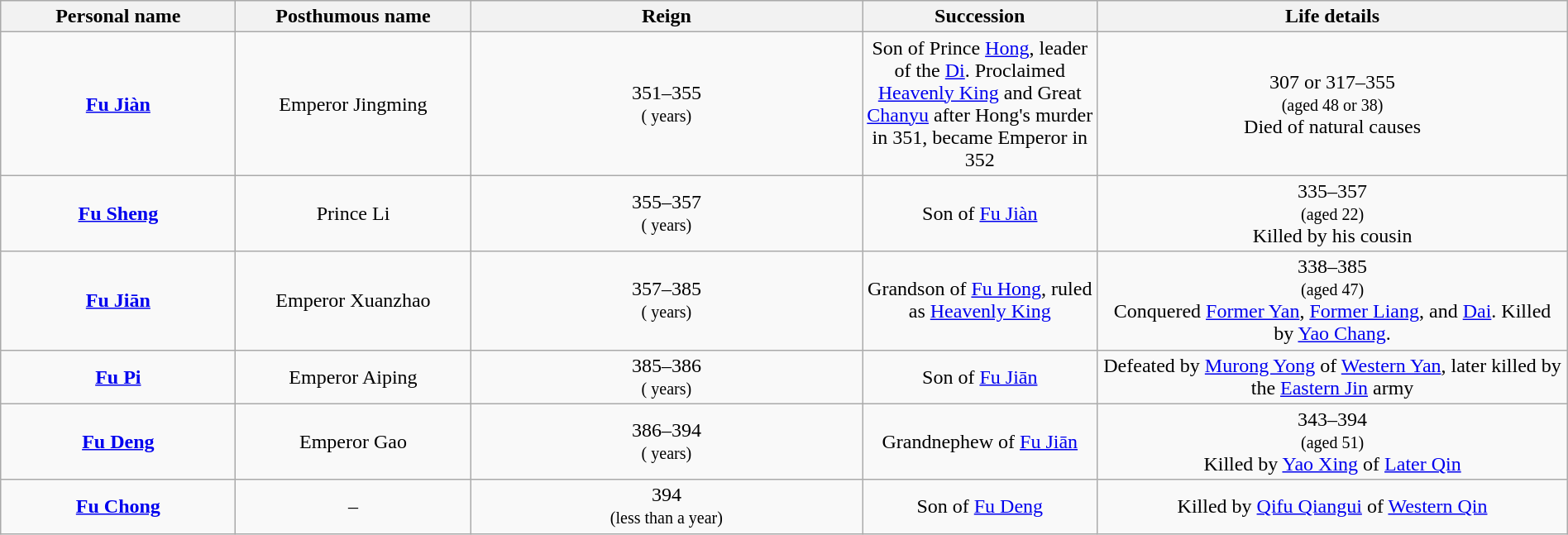<table class="wikitable plainrowheaders" style="text-align:center; width:100%;">
<tr>
<th scope="col" width="15%">Personal name</th>
<th scope="col" width="15%">Posthumous name</th>
<th scope="col" width="25%">Reign</th>
<th scope="col" width="15%">Succession</th>
<th scope="col" width="30%">Life details</th>
</tr>
<tr>
<td><strong><a href='#'>Fu Jiàn</a></strong><br></td>
<td>Emperor Jingming<br></td>
<td>351–355<br><small>( years)</small><br><small></small></td>
<td>Son of Prince <a href='#'>Hong</a>, leader of the <a href='#'>Di</a>. Proclaimed <a href='#'>Heavenly King</a> and Great <a href='#'>Chanyu</a> after Hong's murder in 351, became Emperor in 352</td>
<td>307 or 317–355<br><small>(aged 48 or 38)</small><br>Died of natural causes</td>
</tr>
<tr>
<td><strong><a href='#'>Fu Sheng</a></strong><br></td>
<td>Prince Li<br></td>
<td>355–357<br><small>( years)</small><br><small></small></td>
<td>Son of <a href='#'>Fu Jiàn</a></td>
<td>335–357<br><small>(aged 22)</small><br>Killed by his cousin</td>
</tr>
<tr>
<td><strong><a href='#'>Fu Jiān</a></strong><br></td>
<td>Emperor Xuanzhao<br></td>
<td>357–385<br><small>( years)</small><br><small></small></td>
<td>Grandson of <a href='#'>Fu Hong</a>, ruled as <a href='#'>Heavenly King</a></td>
<td>338–385<br><small>(aged 47)</small><br>Conquered <a href='#'>Former Yan</a>, <a href='#'>Former Liang</a>, and <a href='#'>Dai</a>. Killed by <a href='#'>Yao Chang</a>.</td>
</tr>
<tr>
<td><strong><a href='#'>Fu Pi</a></strong><br></td>
<td>Emperor Aiping<br></td>
<td>385–386<br><small>( years)</small><br><small></small></td>
<td>Son of <a href='#'>Fu Jiān</a></td>
<td>Defeated by <a href='#'>Murong Yong</a> of <a href='#'>Western Yan</a>, later killed by the <a href='#'>Eastern Jin</a> army</td>
</tr>
<tr>
<td><strong><a href='#'>Fu Deng</a></strong><br></td>
<td>Emperor Gao<br></td>
<td>386–394<br><small>( years)</small><br><small></small></td>
<td>Grandnephew of <a href='#'>Fu Jiān</a></td>
<td>343–394<br><small>(aged 51)</small><br>Killed by <a href='#'>Yao Xing</a> of <a href='#'>Later Qin</a></td>
</tr>
<tr>
<td><strong><a href='#'>Fu Chong</a></strong><br></td>
<td>–</td>
<td>394<br><small>(less than a year)</small><br><small></small></td>
<td>Son of <a href='#'>Fu Deng</a></td>
<td>Killed by <a href='#'>Qifu Qiangui</a> of <a href='#'>Western Qin</a></td>
</tr>
</table>
